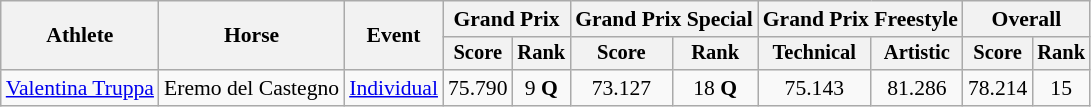<table class=wikitable style="font-size:90%">
<tr>
<th rowspan="2">Athlete</th>
<th rowspan="2">Horse</th>
<th rowspan="2">Event</th>
<th colspan="2">Grand Prix</th>
<th colspan="2">Grand Prix Special</th>
<th colspan="2">Grand Prix Freestyle</th>
<th colspan="2">Overall</th>
</tr>
<tr style="font-size:95%">
<th>Score</th>
<th>Rank</th>
<th>Score</th>
<th>Rank</th>
<th>Technical</th>
<th>Artistic</th>
<th>Score</th>
<th>Rank</th>
</tr>
<tr align=center>
<td align=left><a href='#'>Valentina Truppa</a></td>
<td align=left>Eremo del Castegno</td>
<td align=left><a href='#'>Individual</a></td>
<td>75.790</td>
<td>9 <strong>Q</strong></td>
<td>73.127</td>
<td>18 <strong>Q</strong></td>
<td>75.143</td>
<td>81.286</td>
<td>78.214</td>
<td>15</td>
</tr>
</table>
